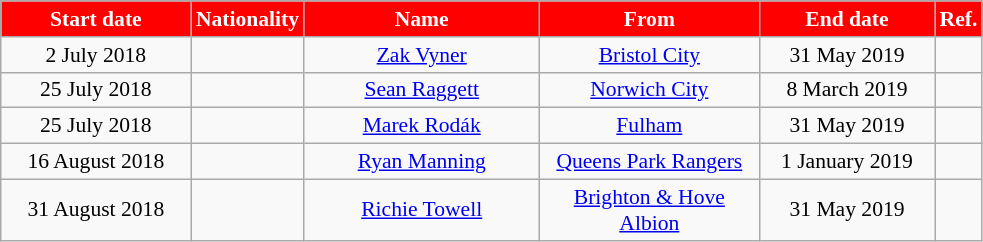<table class="wikitable"  style="text-align:center; font-size:90%; ">
<tr>
<th style="background:#FF0000; color:white; width:120px;">Start date</th>
<th style="background:#FF0000; color:white; width:50px;">Nationality</th>
<th style="background:#FF0000; color:white; width:150px;">Name</th>
<th style="background:#FF0000; color:white; width:140px;">From</th>
<th style="background:#FF0000; color:white; width:110px;">End date</th>
<th style="background:#FF0000; color:white; width:25px;">Ref.</th>
</tr>
<tr>
<td>2 July 2018</td>
<td></td>
<td><a href='#'>Zak Vyner</a></td>
<td><a href='#'>Bristol City</a></td>
<td>31 May 2019</td>
<td></td>
</tr>
<tr>
<td>25 July 2018</td>
<td></td>
<td><a href='#'>Sean Raggett</a></td>
<td><a href='#'>Norwich City</a></td>
<td>8 March 2019</td>
<td></td>
</tr>
<tr>
<td>25 July 2018</td>
<td></td>
<td><a href='#'>Marek Rodák</a></td>
<td><a href='#'>Fulham</a></td>
<td>31 May 2019</td>
<td></td>
</tr>
<tr>
<td>16 August 2018</td>
<td></td>
<td><a href='#'>Ryan Manning</a></td>
<td><a href='#'>Queens Park Rangers</a></td>
<td>1 January 2019</td>
<td></td>
</tr>
<tr>
<td>31 August 2018</td>
<td></td>
<td><a href='#'>Richie Towell</a></td>
<td><a href='#'>Brighton & Hove Albion</a></td>
<td>31 May 2019</td>
<td></td>
</tr>
</table>
